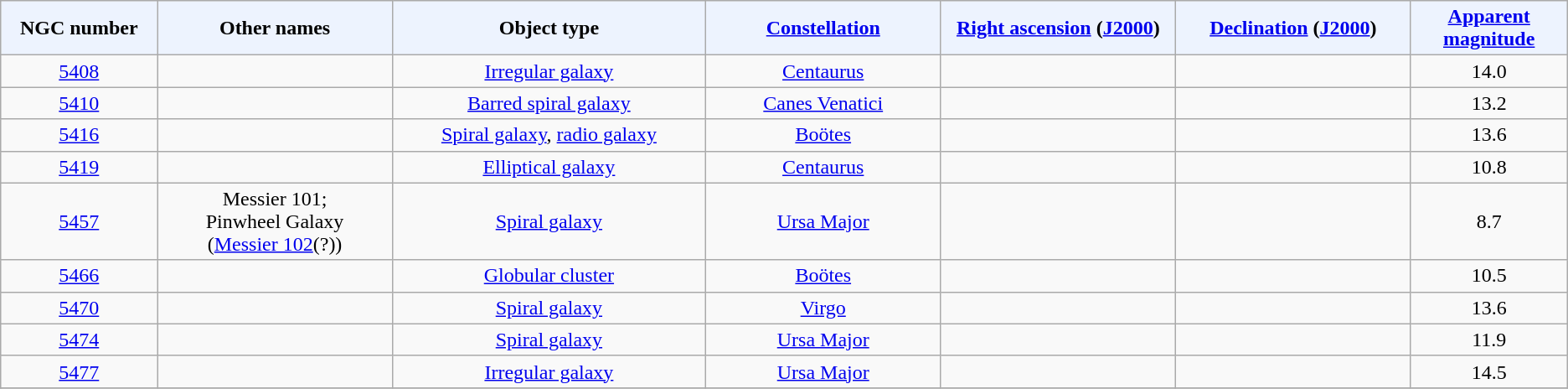<table class="wikitable sortable sticky-header sort-under" style="text-align: center;">
<tr>
<th style="background-color:#edf3fe; width: 10%;">NGC number</th>
<th style="background-color:#edf3fe; width: 15%;">Other names</th>
<th style="background-color:#edf3fe; width: 20%;">Object type</th>
<th style="background-color:#edf3fe; width: 15%;"><a href='#'>Constellation</a></th>
<th style="background-color:#edf3fe; width: 15%;"><a href='#'>Right ascension</a> (<a href='#'>J2000</a>)</th>
<th style="background-color:#edf3fe; width: 15%;"><a href='#'>Declination</a> (<a href='#'>J2000</a>)</th>
<th style="background-color:#edf3fe; width: 10%;"><a href='#'>Apparent magnitude</a></th>
</tr>
<tr>
<td><a href='#'>5408</a></td>
<td></td>
<td><a href='#'>Irregular galaxy</a></td>
<td><a href='#'>Centaurus</a></td>
<td></td>
<td></td>
<td>14.0</td>
</tr>
<tr>
<td><a href='#'>5410</a></td>
<td></td>
<td><a href='#'>Barred spiral galaxy</a></td>
<td><a href='#'>Canes Venatici</a></td>
<td></td>
<td></td>
<td>13.2</td>
</tr>
<tr>
<td><a href='#'>5416</a></td>
<td></td>
<td><a href='#'>Spiral galaxy</a>, <a href='#'>radio galaxy</a></td>
<td><a href='#'>Boötes</a></td>
<td></td>
<td></td>
<td>13.6</td>
</tr>
<tr>
<td><a href='#'>5419</a></td>
<td></td>
<td><a href='#'>Elliptical galaxy</a></td>
<td><a href='#'>Centaurus</a></td>
<td></td>
<td></td>
<td>10.8</td>
</tr>
<tr>
<td><a href='#'>5457</a></td>
<td>Messier 101;<br>Pinwheel Galaxy<br>(<a href='#'>Messier 102</a>(?))</td>
<td><a href='#'>Spiral galaxy</a></td>
<td><a href='#'>Ursa Major</a></td>
<td></td>
<td></td>
<td>8.7</td>
</tr>
<tr>
<td><a href='#'>5466</a></td>
<td></td>
<td><a href='#'>Globular cluster</a></td>
<td><a href='#'>Boötes</a></td>
<td></td>
<td></td>
<td>10.5</td>
</tr>
<tr>
<td><a href='#'>5470</a></td>
<td></td>
<td><a href='#'>Spiral galaxy</a></td>
<td><a href='#'>Virgo</a></td>
<td></td>
<td></td>
<td>13.6</td>
</tr>
<tr>
<td><a href='#'>5474</a></td>
<td></td>
<td><a href='#'>Spiral galaxy</a></td>
<td><a href='#'>Ursa Major</a></td>
<td></td>
<td></td>
<td>11.9</td>
</tr>
<tr>
<td><a href='#'>5477</a></td>
<td></td>
<td><a href='#'>Irregular galaxy</a></td>
<td><a href='#'>Ursa Major</a></td>
<td></td>
<td></td>
<td>14.5</td>
</tr>
<tr>
</tr>
</table>
